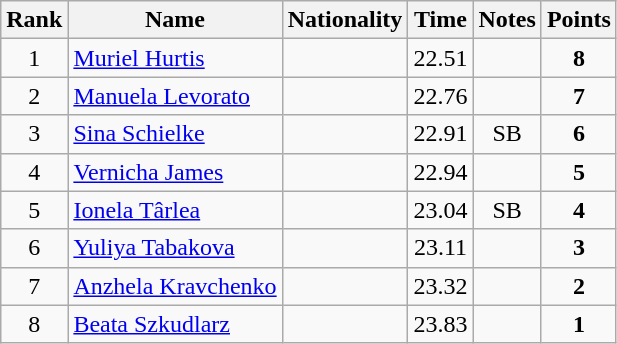<table class="wikitable sortable" style="text-align:center">
<tr>
<th>Rank</th>
<th>Name</th>
<th>Nationality</th>
<th>Time</th>
<th>Notes</th>
<th>Points</th>
</tr>
<tr>
<td>1</td>
<td align=left><a href='#'>Muriel Hurtis</a></td>
<td align=left></td>
<td>22.51</td>
<td></td>
<td><strong>8</strong></td>
</tr>
<tr>
<td>2</td>
<td align=left><a href='#'>Manuela Levorato</a></td>
<td align=left></td>
<td>22.76</td>
<td></td>
<td><strong>7</strong></td>
</tr>
<tr>
<td>3</td>
<td align=left><a href='#'>Sina Schielke</a></td>
<td align=left></td>
<td>22.91</td>
<td>SB</td>
<td><strong>6</strong></td>
</tr>
<tr>
<td>4</td>
<td align=left><a href='#'>Vernicha James</a></td>
<td align=left></td>
<td>22.94</td>
<td></td>
<td><strong>5</strong></td>
</tr>
<tr>
<td>5</td>
<td align=left><a href='#'>Ionela Târlea</a></td>
<td align=left></td>
<td>23.04</td>
<td>SB</td>
<td><strong>4</strong></td>
</tr>
<tr>
<td>6</td>
<td align=left><a href='#'>Yuliya Tabakova</a></td>
<td align=left></td>
<td>23.11</td>
<td></td>
<td><strong>3</strong></td>
</tr>
<tr>
<td>7</td>
<td align=left><a href='#'>Anzhela Kravchenko</a></td>
<td align=left></td>
<td>23.32</td>
<td></td>
<td><strong>2</strong></td>
</tr>
<tr>
<td>8</td>
<td align=left><a href='#'>Beata Szkudlarz</a></td>
<td align=left></td>
<td>23.83</td>
<td></td>
<td><strong>1</strong></td>
</tr>
</table>
